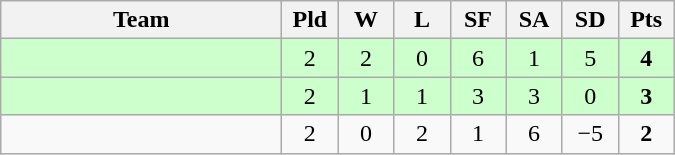<table class="wikitable" style="text-align: center;">
<tr>
<th width=180>Team</th>
<th width=30>Pld</th>
<th width=30>W</th>
<th width=30>L</th>
<th width=30>SF</th>
<th width=30>SA</th>
<th width=30>SD</th>
<th width=30>Pts</th>
</tr>
<tr bgcolor=#CCFFCC>
<td style="text-align:left;"></td>
<td>2</td>
<td>2</td>
<td>0</td>
<td>6</td>
<td>1</td>
<td>5</td>
<td><strong>4</strong></td>
</tr>
<tr bgcolor=#CCFFCC>
<td style="text-align:left;"></td>
<td>2</td>
<td>1</td>
<td>1</td>
<td>3</td>
<td>3</td>
<td>0</td>
<td><strong>3</strong></td>
</tr>
<tr>
<td style="text-align:left;"></td>
<td>2</td>
<td>0</td>
<td>2</td>
<td>1</td>
<td>6</td>
<td>−5</td>
<td><strong>2</strong></td>
</tr>
</table>
